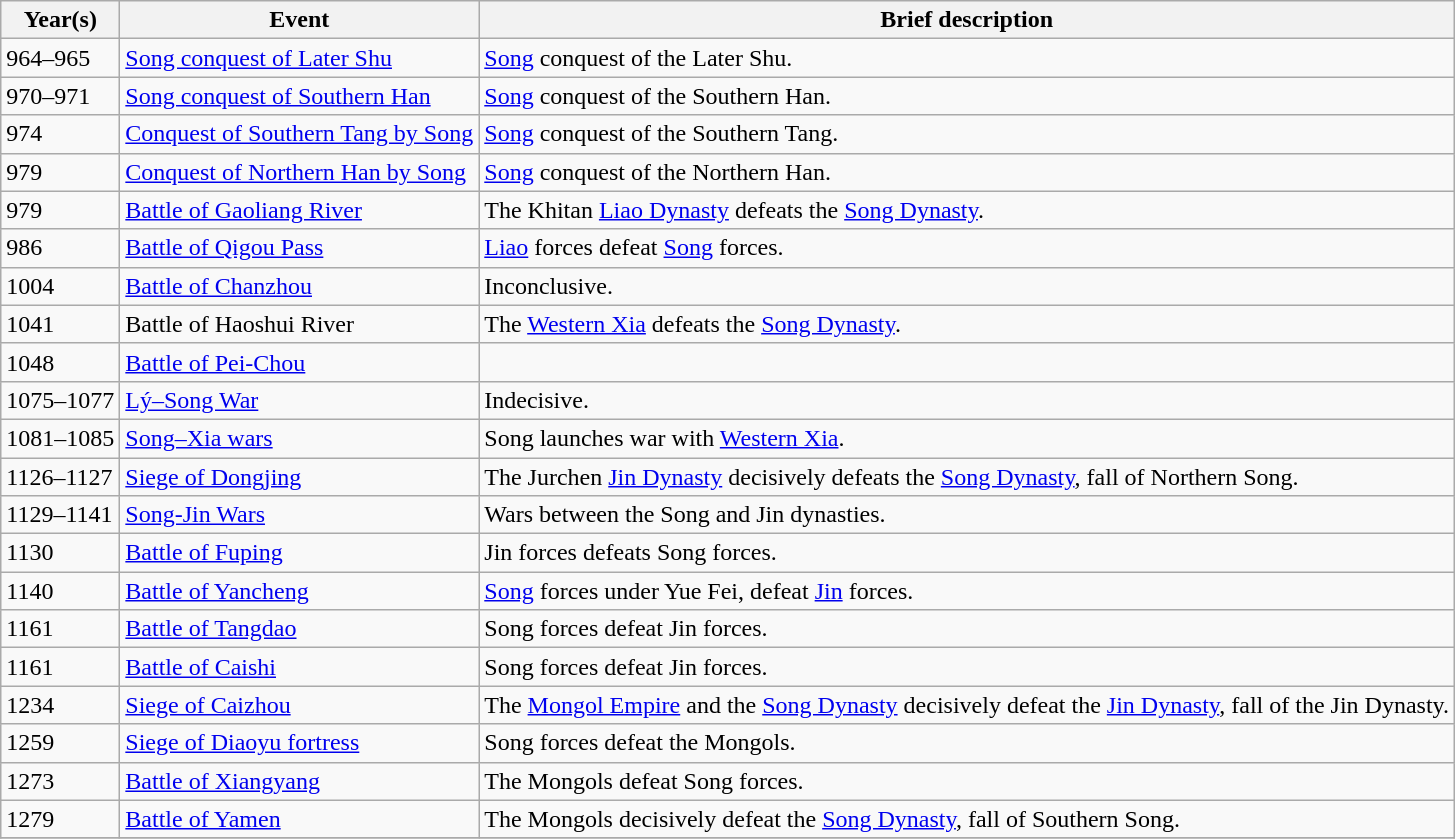<table class=wikitable>
<tr>
<th>Year(s)</th>
<th>Event</th>
<th>Brief description</th>
</tr>
<tr>
<td>964–965</td>
<td><a href='#'>Song conquest of Later Shu</a></td>
<td><a href='#'>Song</a> conquest of the Later Shu.</td>
</tr>
<tr>
<td>970–971</td>
<td><a href='#'>Song conquest of Southern Han</a></td>
<td><a href='#'>Song</a> conquest of the Southern Han.</td>
</tr>
<tr>
<td>974</td>
<td><a href='#'>Conquest of Southern Tang by Song</a></td>
<td><a href='#'>Song</a> conquest of the Southern Tang.</td>
</tr>
<tr>
<td>979</td>
<td><a href='#'>Conquest of Northern Han by Song</a></td>
<td><a href='#'>Song</a> conquest of the Northern Han.</td>
</tr>
<tr>
<td>979</td>
<td><a href='#'>Battle of Gaoliang River</a></td>
<td>The Khitan <a href='#'>Liao Dynasty</a> defeats the <a href='#'>Song Dynasty</a>.</td>
</tr>
<tr>
<td>986</td>
<td><a href='#'>Battle of Qigou Pass</a></td>
<td><a href='#'>Liao</a> forces defeat <a href='#'>Song</a> forces.</td>
</tr>
<tr>
<td>1004</td>
<td><a href='#'>Battle of Chanzhou</a></td>
<td>Inconclusive.</td>
</tr>
<tr>
<td>1041</td>
<td>Battle of Haoshui River</td>
<td>The <a href='#'>Western Xia</a> defeats the <a href='#'>Song Dynasty</a>.</td>
</tr>
<tr>
<td>1048</td>
<td><a href='#'>Battle of Pei-Chou</a></td>
<td></td>
</tr>
<tr>
<td>1075–1077</td>
<td><a href='#'>Lý–Song War</a></td>
<td>Indecisive.</td>
</tr>
<tr>
<td>1081–1085</td>
<td><a href='#'>Song–Xia wars</a></td>
<td>Song launches war with <a href='#'>Western Xia</a>.</td>
</tr>
<tr>
<td>1126–1127</td>
<td><a href='#'>Siege of Dongjing</a></td>
<td>The Jurchen <a href='#'>Jin Dynasty</a> decisively defeats the <a href='#'>Song Dynasty</a>, fall of Northern Song.</td>
</tr>
<tr>
<td>1129–1141</td>
<td><a href='#'>Song-Jin Wars</a></td>
<td>Wars between the Song and Jin dynasties.</td>
</tr>
<tr>
<td>1130</td>
<td><a href='#'>Battle of Fuping</a></td>
<td>Jin forces defeats Song forces.</td>
</tr>
<tr>
<td>1140</td>
<td><a href='#'>Battle of Yancheng</a></td>
<td><a href='#'>Song</a> forces under Yue Fei, defeat <a href='#'>Jin</a> forces.</td>
</tr>
<tr>
<td>1161</td>
<td><a href='#'>Battle of Tangdao</a></td>
<td>Song forces defeat Jin forces.</td>
</tr>
<tr>
<td>1161</td>
<td><a href='#'>Battle of Caishi</a></td>
<td>Song forces defeat Jin forces.</td>
</tr>
<tr>
<td>1234</td>
<td><a href='#'>Siege of Caizhou</a></td>
<td>The <a href='#'>Mongol Empire</a> and the <a href='#'>Song Dynasty</a> decisively defeat the <a href='#'>Jin Dynasty</a>, fall of the Jin Dynasty.</td>
</tr>
<tr>
<td>1259</td>
<td><a href='#'>Siege of Diaoyu fortress</a></td>
<td>Song forces defeat the Mongols.</td>
</tr>
<tr>
<td>1273</td>
<td><a href='#'>Battle of Xiangyang</a></td>
<td>The Mongols defeat Song forces.</td>
</tr>
<tr>
<td>1279</td>
<td><a href='#'>Battle of Yamen</a></td>
<td>The Mongols decisively defeat the <a href='#'>Song Dynasty</a>, fall of Southern Song.</td>
</tr>
<tr>
</tr>
</table>
